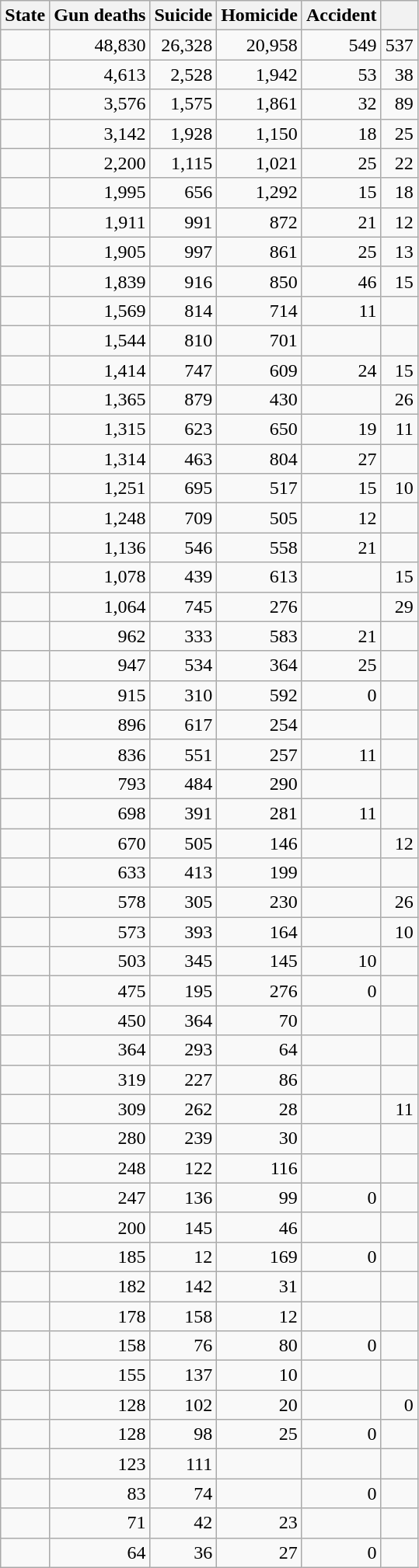<table class="wikitable sortable sticky-table-col1 sticky-table-head mw-datatable static-row-numbers sort-under col1left" style=text-align:right;>
<tr>
<th>State</th>
<th>Gun deaths</th>
<th>Suicide</th>
<th>Homicide</th>
<th>Accident</th>
<th></th>
</tr>
<tr class=static-row-numbers-norank>
<td></td>
<td>48,830</td>
<td>26,328</td>
<td>20,958</td>
<td>549</td>
<td>537</td>
</tr>
<tr>
<td></td>
<td>4,613</td>
<td>2,528</td>
<td>1,942</td>
<td>53</td>
<td>38</td>
</tr>
<tr>
<td></td>
<td>3,576</td>
<td>1,575</td>
<td>1,861</td>
<td>32</td>
<td>89</td>
</tr>
<tr>
<td></td>
<td>3,142</td>
<td>1,928</td>
<td>1,150</td>
<td>18</td>
<td>25</td>
</tr>
<tr>
<td></td>
<td>2,200</td>
<td>1,115</td>
<td>1,021</td>
<td>25</td>
<td>22</td>
</tr>
<tr>
<td></td>
<td>1,995</td>
<td>656</td>
<td>1,292</td>
<td>15</td>
<td>18</td>
</tr>
<tr>
<td></td>
<td>1,911</td>
<td>991</td>
<td>872</td>
<td>21</td>
<td>12</td>
</tr>
<tr>
<td></td>
<td>1,905</td>
<td>997</td>
<td>861</td>
<td>25</td>
<td>13</td>
</tr>
<tr>
<td></td>
<td>1,839</td>
<td>916</td>
<td>850</td>
<td>46</td>
<td>15</td>
</tr>
<tr>
<td></td>
<td>1,569</td>
<td>814</td>
<td>714</td>
<td>11</td>
<td></td>
</tr>
<tr>
<td></td>
<td>1,544</td>
<td>810</td>
<td>701</td>
<td></td>
<td></td>
</tr>
<tr>
<td></td>
<td>1,414</td>
<td>747</td>
<td>609</td>
<td>24</td>
<td>15</td>
</tr>
<tr>
<td></td>
<td>1,365</td>
<td>879</td>
<td>430</td>
<td></td>
<td>26</td>
</tr>
<tr>
<td></td>
<td>1,315</td>
<td>623</td>
<td>650</td>
<td>19</td>
<td>11</td>
</tr>
<tr>
<td></td>
<td>1,314</td>
<td>463</td>
<td>804</td>
<td>27</td>
<td></td>
</tr>
<tr>
<td></td>
<td>1,251</td>
<td>695</td>
<td>517</td>
<td>15</td>
<td>10</td>
</tr>
<tr>
<td></td>
<td>1,248</td>
<td>709</td>
<td>505</td>
<td>12</td>
<td></td>
</tr>
<tr>
<td></td>
<td>1,136</td>
<td>546</td>
<td>558</td>
<td>21</td>
<td></td>
</tr>
<tr>
<td></td>
<td>1,078</td>
<td>439</td>
<td>613</td>
<td></td>
<td>15</td>
</tr>
<tr>
<td></td>
<td>1,064</td>
<td>745</td>
<td>276</td>
<td></td>
<td>29</td>
</tr>
<tr>
<td></td>
<td>962</td>
<td>333</td>
<td>583</td>
<td>21</td>
<td></td>
</tr>
<tr>
<td></td>
<td>947</td>
<td>534</td>
<td>364</td>
<td>25</td>
<td></td>
</tr>
<tr>
<td></td>
<td>915</td>
<td>310</td>
<td>592</td>
<td>0</td>
<td></td>
</tr>
<tr>
<td></td>
<td>896</td>
<td>617</td>
<td>254</td>
<td></td>
<td></td>
</tr>
<tr>
<td></td>
<td>836</td>
<td>551</td>
<td>257</td>
<td>11</td>
<td></td>
</tr>
<tr>
<td></td>
<td>793</td>
<td>484</td>
<td>290</td>
<td></td>
<td></td>
</tr>
<tr>
<td></td>
<td>698</td>
<td>391</td>
<td>281</td>
<td>11</td>
<td></td>
</tr>
<tr>
<td></td>
<td>670</td>
<td>505</td>
<td>146</td>
<td></td>
<td>12</td>
</tr>
<tr>
<td></td>
<td>633</td>
<td>413</td>
<td>199</td>
<td></td>
<td></td>
</tr>
<tr>
<td></td>
<td>578</td>
<td>305</td>
<td>230</td>
<td></td>
<td>26</td>
</tr>
<tr>
<td></td>
<td>573</td>
<td>393</td>
<td>164</td>
<td></td>
<td>10</td>
</tr>
<tr>
<td></td>
<td>503</td>
<td>345</td>
<td>145</td>
<td>10</td>
<td></td>
</tr>
<tr>
<td></td>
<td>475</td>
<td>195</td>
<td>276</td>
<td>0</td>
<td></td>
</tr>
<tr>
<td></td>
<td>450</td>
<td>364</td>
<td>70</td>
<td></td>
<td></td>
</tr>
<tr>
<td></td>
<td>364</td>
<td>293</td>
<td>64</td>
<td></td>
<td></td>
</tr>
<tr>
<td></td>
<td>319</td>
<td>227</td>
<td>86</td>
<td></td>
<td></td>
</tr>
<tr>
<td></td>
<td>309</td>
<td>262</td>
<td>28</td>
<td></td>
<td>11</td>
</tr>
<tr>
<td></td>
<td>280</td>
<td>239</td>
<td>30</td>
<td></td>
<td></td>
</tr>
<tr>
<td></td>
<td>248</td>
<td>122</td>
<td>116</td>
<td></td>
<td></td>
</tr>
<tr>
<td></td>
<td>247</td>
<td>136</td>
<td>99</td>
<td>0</td>
<td></td>
</tr>
<tr>
<td></td>
<td>200</td>
<td>145</td>
<td>46</td>
<td></td>
<td></td>
</tr>
<tr class=static-row-numbers-norank>
<td></td>
<td>185</td>
<td>12</td>
<td>169</td>
<td>0</td>
<td></td>
</tr>
<tr>
<td></td>
<td>182</td>
<td>142</td>
<td>31</td>
<td></td>
<td></td>
</tr>
<tr>
<td></td>
<td>178</td>
<td>158</td>
<td>12</td>
<td></td>
<td></td>
</tr>
<tr>
<td></td>
<td>158</td>
<td>76</td>
<td>80</td>
<td>0</td>
<td></td>
</tr>
<tr>
<td></td>
<td>155</td>
<td>137</td>
<td>10</td>
<td></td>
<td></td>
</tr>
<tr>
<td></td>
<td>128</td>
<td>102</td>
<td>20</td>
<td></td>
<td>0</td>
</tr>
<tr>
<td></td>
<td>128</td>
<td>98</td>
<td>25</td>
<td>0</td>
<td></td>
</tr>
<tr>
<td></td>
<td>123</td>
<td>111</td>
<td></td>
<td></td>
<td></td>
</tr>
<tr>
<td></td>
<td>83</td>
<td>74</td>
<td></td>
<td>0</td>
<td></td>
</tr>
<tr>
<td></td>
<td>71</td>
<td>42</td>
<td>23</td>
<td></td>
<td></td>
</tr>
<tr>
<td></td>
<td>64</td>
<td>36</td>
<td>27</td>
<td>0</td>
<td></td>
</tr>
</table>
